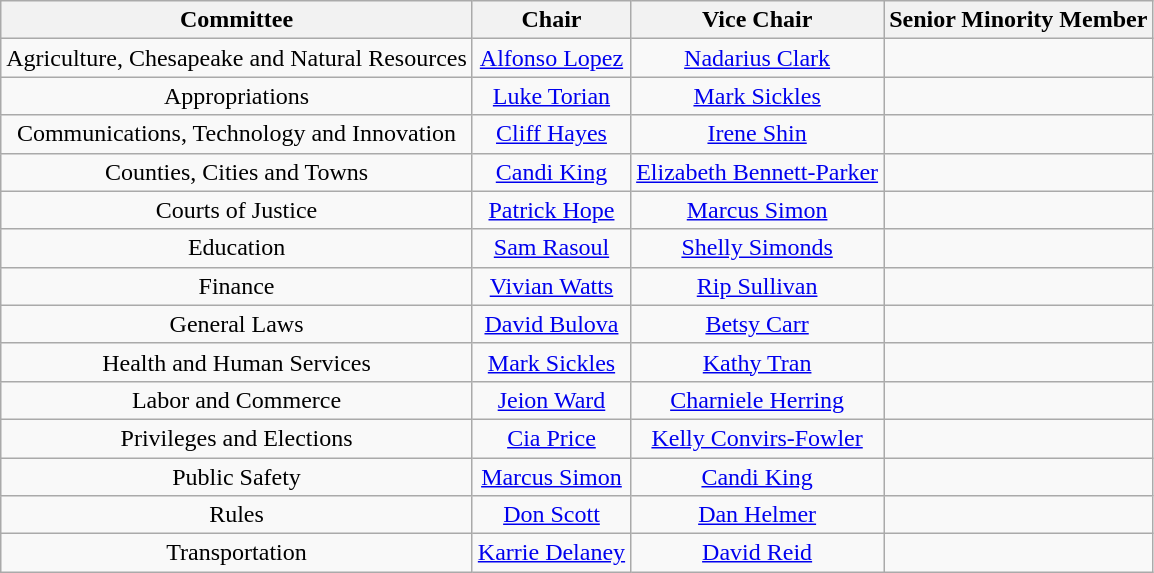<table class="wikitable" style="text-align:center;">
<tr>
<th>Committee</th>
<th>Chair</th>
<th>Vice Chair</th>
<th>Senior Minority Member</th>
</tr>
<tr>
<td>Agriculture, Chesapeake and Natural Resources</td>
<td><a href='#'>Alfonso Lopez</a></td>
<td><a href='#'>Nadarius Clark</a></td>
<td></td>
</tr>
<tr>
<td>Appropriations</td>
<td><a href='#'>Luke Torian</a></td>
<td><a href='#'>Mark Sickles</a></td>
<td></td>
</tr>
<tr>
<td>Communications, Technology and Innovation</td>
<td><a href='#'>Cliff Hayes</a></td>
<td><a href='#'>Irene Shin</a></td>
<td></td>
</tr>
<tr>
<td>Counties, Cities and Towns</td>
<td><a href='#'>Candi King</a></td>
<td><a href='#'>Elizabeth Bennett-Parker</a></td>
<td></td>
</tr>
<tr>
<td>Courts of Justice</td>
<td><a href='#'>Patrick Hope</a></td>
<td><a href='#'>Marcus Simon</a></td>
<td></td>
</tr>
<tr>
<td>Education</td>
<td><a href='#'>Sam Rasoul</a></td>
<td><a href='#'>Shelly Simonds</a></td>
<td></td>
</tr>
<tr>
<td>Finance</td>
<td><a href='#'>Vivian Watts</a></td>
<td><a href='#'>Rip Sullivan</a></td>
<td></td>
</tr>
<tr>
<td>General Laws</td>
<td><a href='#'>David Bulova</a></td>
<td><a href='#'>Betsy Carr</a></td>
<td></td>
</tr>
<tr>
<td>Health and Human Services</td>
<td><a href='#'>Mark Sickles</a></td>
<td><a href='#'>Kathy Tran</a></td>
<td></td>
</tr>
<tr>
<td>Labor and Commerce</td>
<td><a href='#'>Jeion Ward</a></td>
<td><a href='#'>Charniele Herring</a></td>
<td></td>
</tr>
<tr>
<td>Privileges and Elections</td>
<td><a href='#'>Cia Price</a></td>
<td><a href='#'>Kelly Convirs-Fowler</a></td>
<td></td>
</tr>
<tr>
<td>Public Safety</td>
<td><a href='#'>Marcus Simon</a></td>
<td><a href='#'>Candi King</a></td>
<td></td>
</tr>
<tr>
<td>Rules</td>
<td><a href='#'>Don Scott</a></td>
<td><a href='#'>Dan Helmer</a></td>
<td></td>
</tr>
<tr>
<td>Transportation</td>
<td><a href='#'>Karrie Delaney</a></td>
<td><a href='#'>David Reid</a></td>
<td></td>
</tr>
</table>
